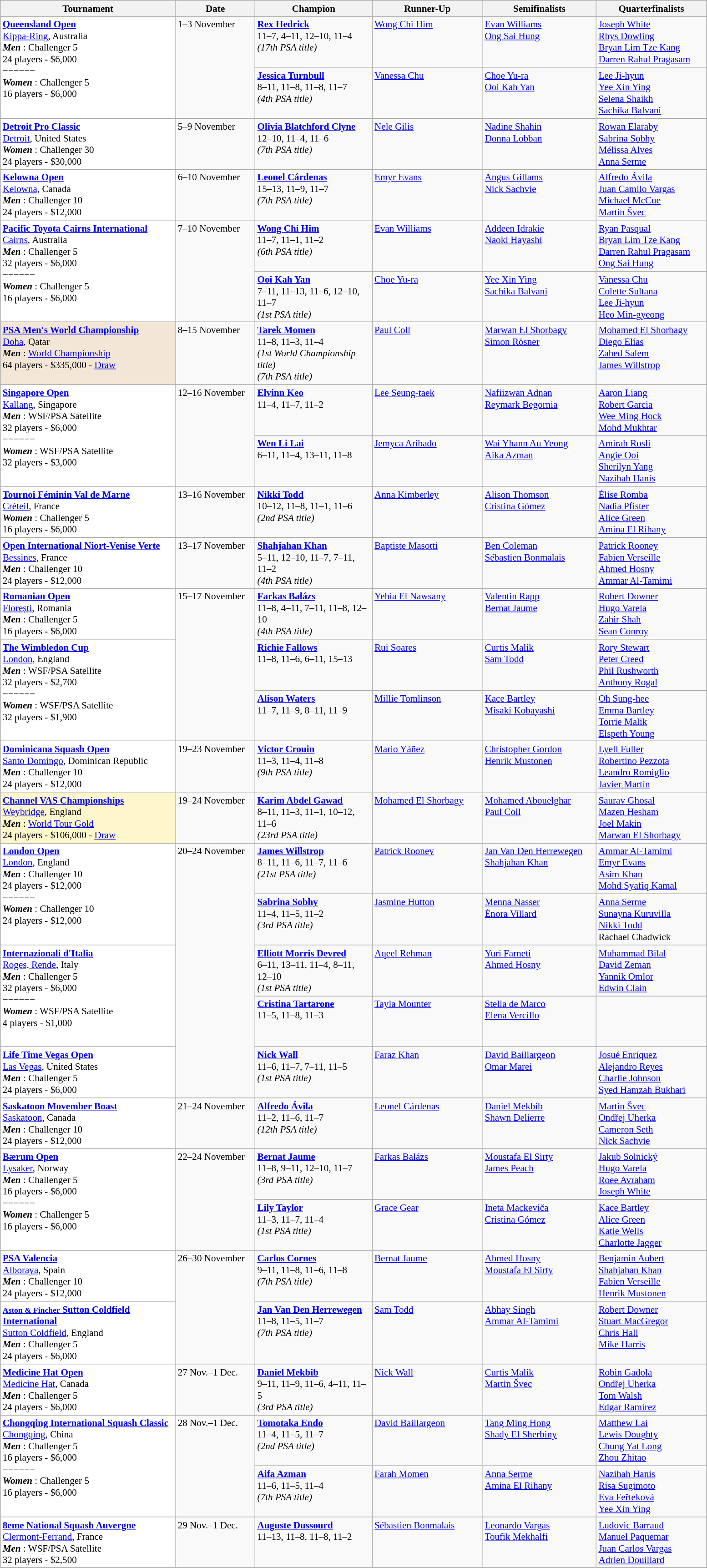<table class="wikitable" style="font-size:88%">
<tr>
<th width=250>Tournament</th>
<th width=110>Date</th>
<th width=165>Champion</th>
<th width=155>Runner-Up</th>
<th width=160>Semifinalists</th>
<th width=155>Quarterfinalists</th>
</tr>
<tr valign=top>
<td rowspan=2 style="background:#fff;"><strong><a href='#'>Queensland Open</a></strong><br> <a href='#'>Kippa-Ring</a>, Australia<br><strong> <em>Men</em> </strong>: Challenger 5<br>24 players - $6,000<br>−−−−−−<br><strong> <em>Women</em> </strong>: Challenger 5<br>16 players - $6,000</td>
<td rowspan=2>1–3 November</td>
<td> <strong><a href='#'>Rex Hedrick</a></strong><br>11–7, 4–11, 12–10, 11–4<br><em>(17th PSA title)</em></td>
<td> <a href='#'>Wong Chi Him</a></td>
<td> <a href='#'>Evan Williams</a><br> <a href='#'>Ong Sai Hung</a></td>
<td> <a href='#'>Joseph White</a><br> <a href='#'>Rhys Dowling</a><br> <a href='#'>Bryan Lim Tze Kang</a><br> <a href='#'>Darren Rahul Pragasam</a></td>
</tr>
<tr valign=top>
<td> <strong><a href='#'>Jessica Turnbull</a></strong><br>8–11, 11–8, 11–8, 11–7<br><em>(4th PSA title)</em></td>
<td> <a href='#'>Vanessa Chu</a></td>
<td> <a href='#'>Choe Yu-ra</a><br> <a href='#'>Ooi Kah Yan</a></td>
<td> <a href='#'>Lee Ji-hyun</a><br> <a href='#'>Yee Xin Ying</a><br> <a href='#'>Selena Shaikh</a><br> <a href='#'>Sachika Balvani</a></td>
</tr>
<tr valign=top>
<td style="background:#fff;"><strong><a href='#'>Detroit Pro Classic</a></strong><br> <a href='#'>Detroit</a>, United States<br><em> <strong>Women</strong> </em>: Challenger 30<br>24 players - $30,000</td>
<td>5–9 November</td>
<td> <strong><a href='#'>Olivia Blatchford Clyne</a></strong><br>12–10, 11–4, 11–6<br><em>(7th PSA title)</em></td>
<td> <a href='#'>Nele Gilis</a></td>
<td> <a href='#'>Nadine Shahin</a><br> <a href='#'>Donna Lobban</a></td>
<td> <a href='#'>Rowan Elaraby</a><br> <a href='#'>Sabrina Sobhy</a><br> <a href='#'>Mélissa Alves</a><br> <a href='#'>Anna Serme</a></td>
</tr>
<tr valign=top>
<td style="background:#fff;"><strong><a href='#'> Kelowna Open</a></strong><br> <a href='#'>Kelowna</a>, Canada<br><em> <strong>Men</strong> </em>: Challenger 10<br>24 players - $12,000</td>
<td>6–10 November</td>
<td> <strong><a href='#'>Leonel Cárdenas</a></strong><br>15–13, 11–9, 11–7<br><em>(7th PSA title)</em></td>
<td> <a href='#'>Emyr Evans</a></td>
<td> <a href='#'>Angus Gillams</a><br> <a href='#'>Nick Sachvie</a></td>
<td> <a href='#'>Alfredo Ávila</a><br> <a href='#'>Juan Camilo Vargas</a><br> <a href='#'>Michael McCue</a><br> <a href='#'>Martin Švec</a></td>
</tr>
<tr valign=top>
<td rowspan=2 style="background:#fff;"><strong><a href='#'>Pacific Toyota Cairns International</a></strong><br> <a href='#'>Cairns</a>, Australia<br><strong> <em>Men</em> </strong>: Challenger 5<br>32 players - $6,000<br>−−−−−−<br><strong> <em>Women</em> </strong>: Challenger 5<br>16 players - $6,000</td>
<td rowspan=2>7–10 November</td>
<td> <strong><a href='#'>Wong Chi Him</a></strong><br>11–7, 11–1, 11–2<br><em>(6th PSA title)</em></td>
<td> <a href='#'>Evan Williams</a></td>
<td> <a href='#'>Addeen Idrakie</a><br> <a href='#'>Naoki Hayashi</a></td>
<td> <a href='#'>Ryan Pasqual</a><br> <a href='#'>Bryan Lim Tze Kang</a><br> <a href='#'>Darren Rahul Pragasam</a><br> <a href='#'>Ong Sai Hung</a></td>
</tr>
<tr valign=top>
<td> <strong><a href='#'>Ooi Kah Yan</a></strong><br>7–11, 11–13, 11–6, 12–10, 11–7<br><em>(1st PSA title)</em></td>
<td> <a href='#'>Choe Yu-ra</a></td>
<td> <a href='#'>Yee Xin Ying</a><br> <a href='#'>Sachika Balvani</a></td>
<td> <a href='#'>Vanessa Chu</a><br> <a href='#'>Colette Sultana</a><br> <a href='#'>Lee Ji-hyun</a><br> <a href='#'>Heo Min-gyeong</a></td>
</tr>
<tr valign=top>
<td style="background:#F3E6D7;"><strong><a href='#'>PSA Men's World Championship</a></strong><br> <a href='#'>Doha</a>, Qatar<br><strong> <em>Men</em> </strong>: <a href='#'>World Championship</a><br>64 players - $335,000 - <a href='#'>Draw</a></td>
<td>8–15 November</td>
<td> <strong><a href='#'>Tarek Momen</a></strong><br>11–8, 11–3, 11–4<br><em>(1st World Championship title)</em><br><em>(7th PSA title)</em></td>
<td> <a href='#'>Paul Coll</a></td>
<td> <a href='#'>Marwan El Shorbagy</a><br> <a href='#'>Simon Rösner</a></td>
<td> <a href='#'>Mohamed El Shorbagy</a><br> <a href='#'>Diego Elías</a><br> <a href='#'>Zahed Salem</a><br> <a href='#'>James Willstrop</a></td>
</tr>
<tr valign=top>
<td rowspan=2 style="background:#fff;"><strong><a href='#'>Singapore Open</a></strong><br> <a href='#'>Kallang</a>, Singapore<br><strong> <em>Men</em> </strong>: WSF/PSA Satellite<br>32 players - $6,000<br>−−−−−−<br><strong> <em>Women</em> </strong>: WSF/PSA Satellite<br>32 players - $3,000</td>
<td rowspan=2>12–16 November</td>
<td> <strong><a href='#'>Elvinn Keo</a></strong><br>11–4, 11–7, 11–2</td>
<td> <a href='#'>Lee Seung-taek</a></td>
<td> <a href='#'>Nafiizwan Adnan</a><br> <a href='#'>Reymark Begornia</a></td>
<td> <a href='#'>Aaron Liang</a><br> <a href='#'>Robert Garcia</a><br> <a href='#'>Wee Ming Hock</a><br> <a href='#'>Mohd Mukhtar</a></td>
</tr>
<tr valign=top>
<td> <strong><a href='#'>Wen Li Lai</a></strong><br>6–11, 11–4, 13–11, 11–8</td>
<td> <a href='#'>Jemyca Aribado</a></td>
<td> <a href='#'>Wai Yhann Au Yeong</a><br> <a href='#'>Aika Azman</a></td>
<td> <a href='#'>Amirah Rosli</a><br> <a href='#'>Angie Ooi</a><br> <a href='#'>Sherilyn Yang</a><br> <a href='#'>Nazihah Hanis</a></td>
</tr>
<tr valign=top>
<td style="background:#fff;"><strong><a href='#'>Tournoi Féminin Val de Marne</a></strong><br> <a href='#'>Créteil</a>, France<br><strong> <em>Women</em> </strong>: Challenger 5<br>16 players - $6,000</td>
<td>13–16 November</td>
<td> <strong><a href='#'>Nikki Todd</a></strong><br>10–12, 11–8, 11–1, 11–6<br><em>(2nd PSA title)</em></td>
<td> <a href='#'>Anna Kimberley</a></td>
<td> <a href='#'>Alison Thomson</a><br> <a href='#'>Cristina Gómez</a></td>
<td> <a href='#'>Élise Romba</a><br> <a href='#'>Nadia Pfister</a><br> <a href='#'>Alice Green</a><br> <a href='#'>Amina El Rihany</a></td>
</tr>
<tr valign=top>
<td style="background:#fff;"><strong><a href='#'>Open International Niort-Venise Verte</a></strong><br> <a href='#'>Bessines</a>, France<br><em> <strong>Men</strong> </em>: Challenger 10<br>24 players - $12,000</td>
<td>13–17 November</td>
<td> <strong><a href='#'>Shahjahan Khan</a></strong><br>5–11, 12–10, 11–7, 7–11, 11–2<br><em>(4th PSA title)</em></td>
<td> <a href='#'>Baptiste Masotti</a></td>
<td> <a href='#'>Ben Coleman</a><br> <a href='#'>Sébastien Bonmalais</a></td>
<td> <a href='#'>Patrick Rooney</a><br> <a href='#'>Fabien Verseille</a><br> <a href='#'>Ahmed Hosny</a><br> <a href='#'>Ammar Al-Tamimi</a></td>
</tr>
<tr valign=top>
<td style="background:#fff;"><strong><a href='#'>Romanian Open</a></strong><br> <a href='#'>Florești</a>, Romania<br><em> <strong>Men</strong> </em>: Challenger 5<br>16 players - $6,000</td>
<td rowspan=3>15–17 November</td>
<td> <strong><a href='#'>Farkas Balázs</a></strong><br>11–8, 4–11, 7–11, 11–8, 12–10<br><em>(4th PSA title)</em></td>
<td> <a href='#'>Yehia El Nawsany</a></td>
<td> <a href='#'>Valentin Rapp</a><br> <a href='#'>Bernat Jaume</a></td>
<td> <a href='#'>Robert Downer</a><br> <a href='#'>Hugo Varela</a><br> <a href='#'>Zahir Shah</a><br> <a href='#'>Sean Conroy</a></td>
</tr>
<tr valign=top>
<td rowspan=2 style="background:#fff;"><strong><a href='#'>The Wimbledon Cup</a></strong><br> <a href='#'>London</a>, England<br><em> <strong>Men</strong> </em>: WSF/PSA Satellite<br>32 players - $2,700<br>−−−−−−<br><strong> <em>Women</em> </strong>: WSF/PSA Satellite<br>32 players - $1,900</td>
<td> <strong><a href='#'>Richie Fallows</a></strong><br>11–8, 11–6, 6–11, 15–13</td>
<td> <a href='#'>Rui Soares</a></td>
<td> <a href='#'>Curtis Malik</a><br> <a href='#'>Sam Todd</a></td>
<td> <a href='#'>Rory Stewart</a><br> <a href='#'>Peter Creed</a><br> <a href='#'>Phil Rushworth</a><br> <a href='#'>Anthony Rogal</a></td>
</tr>
<tr valign=top>
<td> <strong><a href='#'>Alison Waters</a></strong><br>11–7, 11–9, 8–11, 11–9</td>
<td> <a href='#'>Millie Tomlinson</a></td>
<td> <a href='#'>Kace Bartley</a><br> <a href='#'>Misaki Kobayashi</a></td>
<td> <a href='#'>Oh Sung-hee</a><br> <a href='#'>Emma Bartley</a><br> <a href='#'>Torrie Malik</a><br> <a href='#'>Elspeth Young</a></td>
</tr>
<tr valign=top>
<td style="background:#fff;"><strong><a href='#'>Dominicana Squash Open</a></strong><br> <a href='#'>Santo Domingo</a>, Dominican Republic<br><em> <strong>Men</strong> </em>: Challenger 10<br>24 players - $12,000</td>
<td>19–23 November</td>
<td> <strong><a href='#'>Victor Crouin</a></strong><br>11–3, 11–4, 11–8<br><em>(9th PSA title)</em></td>
<td> <a href='#'>Mario Yáñez</a></td>
<td> <a href='#'>Christopher Gordon</a><br> <a href='#'>Henrik Mustonen</a></td>
<td> <a href='#'>Lyell Fuller</a><br> <a href='#'>Robertino Pezzota</a><br> <a href='#'>Leandro Romiglio</a><br> <a href='#'>Javier Martín</a></td>
</tr>
<tr valign=top>
<td style="background:#fff7cc;"><strong><a href='#'>Channel VAS Championships</a></strong><br> <a href='#'>Weybridge</a>, England<br><strong> <em>Men</em> </strong>: <a href='#'>World Tour Gold</a><br>24 players - $106,000 - <a href='#'>Draw</a></td>
<td>19–24 November</td>
<td> <strong><a href='#'>Karim Abdel Gawad</a></strong><br>8–11, 11–3, 11–1, 10–12, 11–6<br><em>(23rd PSA title)</em></td>
<td> <a href='#'>Mohamed El Shorbagy</a></td>
<td> <a href='#'>Mohamed Abouelghar</a><br> <a href='#'>Paul Coll</a></td>
<td> <a href='#'>Saurav Ghosal</a><br> <a href='#'>Mazen Hesham</a><br> <a href='#'>Joel Makin</a><br> <a href='#'>Marwan El Shorbagy</a></td>
</tr>
<tr valign=top>
<td rowspan=2 style="background:#fff;"><strong><a href='#'>London Open</a></strong><br> <a href='#'>London</a>, England<br><strong> <em>Men</em> </strong>: Challenger 10<br>24 players - $12,000<br>−−−−−−<br><strong> <em>Women</em> </strong>: Challenger 10<br>24 players - $12,000</td>
<td rowspan=5>20–24 November</td>
<td> <strong><a href='#'>James Willstrop</a></strong><br>8–11, 11–6, 11–7, 11–6<br><em>(21st PSA title)</em></td>
<td> <a href='#'>Patrick Rooney</a></td>
<td> <a href='#'>Jan Van Den Herrewegen</a><br> <a href='#'>Shahjahan Khan</a></td>
<td> <a href='#'>Ammar Al-Tamimi</a><br> <a href='#'>Emyr Evans</a><br> <a href='#'>Asim Khan</a><br> <a href='#'>Mohd Syafiq Kamal</a></td>
</tr>
<tr valign=top>
<td> <strong><a href='#'>Sabrina Sobhy</a></strong><br>11–4, 11–5, 11–2<br><em>(3rd PSA title)</em></td>
<td> <a href='#'>Jasmine Hutton</a></td>
<td> <a href='#'>Menna Nasser</a><br> <a href='#'>Énora Villard</a></td>
<td> <a href='#'>Anna Serme</a><br> <a href='#'>Sunayna Kuruvilla</a><br> <a href='#'>Nikki Todd</a><br> Rachael Chadwick</td>
</tr>
<tr valign=top>
<td rowspan=2 style="background:#fff;"><strong><a href='#'>Internazionali d'Italia</a></strong><br> <a href='#'>Roges, Rende</a>, Italy<br><strong> <em>Men</em> </strong>: Challenger 5<br>32 players - $6,000<br>−−−−−−<br><strong> <em>Women</em> </strong>: WSF/PSA Satellite<br>4 players - $1,000</td>
<td> <strong><a href='#'>Elliott Morris Devred</a></strong><br>6–11, 13–11, 11–4, 8–11, 12–10<br><em>(1st PSA title)</em></td>
<td> <a href='#'>Aqeel Rehman</a></td>
<td> <a href='#'>Yuri Farneti</a><br> <a href='#'>Ahmed Hosny</a></td>
<td> <a href='#'>Muhammad Bilal</a><br> <a href='#'>David Zeman</a><br> <a href='#'>Yannik Omlor</a><br> <a href='#'>Edwin Clain</a></td>
</tr>
<tr valign=top>
<td> <strong><a href='#'>Cristina Tartarone</a></strong><br>11–5, 11–8, 11–3</td>
<td> <a href='#'>Tayla Mounter</a></td>
<td> <a href='#'>Stella de Marco</a><br> <a href='#'>Elena Vercillo</a></td>
<td> <br> <br> <br> </td>
</tr>
<tr valign=top>
<td style="background:#fff;"><strong><a href='#'>Life Time Vegas Open</a></strong><br> <a href='#'>Las Vegas</a>, United States<br><em> <strong>Men</strong> </em>: Challenger 5<br>24 players - $6,000</td>
<td> <strong><a href='#'>Nick Wall</a></strong><br>11–6, 11–7, 7–11, 11–5<br><em>(1st PSA title)</em></td>
<td> <a href='#'>Faraz Khan</a></td>
<td> <a href='#'>David Baillargeon</a><br> <a href='#'>Omar Marei</a></td>
<td> <a href='#'>Josué Enríquez</a><br> <a href='#'>Alejandro Reyes</a><br> <a href='#'>Charlie Johnson</a><br> <a href='#'>Syed Hamzah Bukhari</a></td>
</tr>
<tr valign=top>
<td style="background:#fff;"><strong><a href='#'>Saskatoon Movember Boast</a></strong><br> <a href='#'>Saskatoon</a>, Canada<br><em> <strong>Men</strong> </em>: Challenger 10<br>24 players - $12,000</td>
<td>21–24 November</td>
<td> <strong><a href='#'>Alfredo Ávila</a></strong><br>11–2, 11–6, 11–7<br><em>(12th PSA title)</em></td>
<td> <a href='#'>Leonel Cárdenas</a></td>
<td> <a href='#'>Daniel Mekbib</a><br> <a href='#'>Shawn Delierre</a></td>
<td> <a href='#'>Martin Švec</a><br> <a href='#'>Ondřej Uherka</a><br> <a href='#'>Cameron Seth</a><br> <a href='#'>Nick Sachvie</a></td>
</tr>
<tr valign=top>
<td rowspan=2 style="background:#fff;"><strong><a href='#'> Bærum Open</a></strong><br> <a href='#'>Lysaker</a>, Norway<br><strong> <em>Men</em> </strong>: Challenger 5<br>16 players - $6,000<br>−−−−−−<br><strong> <em>Women</em> </strong>: Challenger 5<br>16 players - $6,000</td>
<td rowspan=2>22–24 November</td>
<td> <strong><a href='#'>Bernat Jaume</a></strong><br>11–8, 9–11, 12–10, 11–7<br><em>(3rd PSA title)</em></td>
<td> <a href='#'>Farkas Balázs</a></td>
<td> <a href='#'>Moustafa El Sirty</a><br> <a href='#'>James Peach</a></td>
<td> <a href='#'>Jakub Solnický</a><br> <a href='#'>Hugo Varela</a><br> <a href='#'>Roee Avraham</a><br> <a href='#'>Joseph White</a></td>
</tr>
<tr valign=top>
<td> <strong><a href='#'>Lily Taylor</a></strong><br>11–3, 11–7, 11–4<br><em>(1st PSA title)</em></td>
<td> <a href='#'>Grace Gear</a></td>
<td> <a href='#'>Ineta Mackeviča</a><br> <a href='#'>Cristina Gómez</a></td>
<td> <a href='#'>Kace Bartley</a><br> <a href='#'>Alice Green</a><br> <a href='#'>Katie Wells</a><br> <a href='#'>Charlotte Jagger</a></td>
</tr>
<tr valign=top>
<td style="background:#fff;"><strong><a href='#'>PSA Valencia</a></strong><br> <a href='#'>Alboraya</a>, Spain<br><em> <strong>Men</strong> </em>: Challenger 10<br>24 players - $12,000</td>
<td rowspan=2>26–30 November</td>
<td> <strong><a href='#'>Carlos Cornes</a></strong><br>9–11, 11–8, 11–6, 11–8<br><em>(7th PSA title)</em></td>
<td> <a href='#'>Bernat Jaume</a></td>
<td> <a href='#'>Ahmed Hosny</a><br> <a href='#'>Moustafa El Sirty</a></td>
<td> <a href='#'>Benjamin Aubert</a><br> <a href='#'>Shahjahan Khan</a><br> <a href='#'>Fabien Verseille</a><br> <a href='#'>Henrik Mustonen</a></td>
</tr>
<tr valign=top>
<td style="background:#fff;"><strong><a href='#'><small>Aston & Fincher</small> Sutton Coldfield International</a></strong><br> <a href='#'>Sutton Coldfield</a>, England<br><em> <strong>Men</strong> </em>: Challenger 5<br>24 players - $6,000</td>
<td> <strong><a href='#'>Jan Van Den Herrewegen</a></strong><br>11–8, 11–5, 11–7<br><em>(7th PSA title)</em></td>
<td> <a href='#'>Sam Todd</a></td>
<td> <a href='#'>Abhay Singh</a><br> <a href='#'>Ammar Al-Tamimi</a></td>
<td> <a href='#'>Robert Downer</a><br> <a href='#'>Stuart MacGregor</a><br> <a href='#'>Chris Hall</a><br> <a href='#'>Mike Harris</a></td>
</tr>
<tr valign=top>
<td style="background:#fff;"><strong><a href='#'>Medicine Hat Open</a></strong><br> <a href='#'>Medicine Hat</a>, Canada<br><strong> <em>Men</em> </strong>: Challenger 5<br>24 players - $6,000</td>
<td>27 Nov.–1 Dec.</td>
<td> <strong><a href='#'>Daniel Mekbib</a></strong><br>9–11, 11–9, 11–6, 4–11, 11–5<br><em>(3rd PSA title)</em></td>
<td> <a href='#'>Nick Wall</a></td>
<td> <a href='#'>Curtis Malik</a><br> <a href='#'>Martin Švec</a></td>
<td> <a href='#'>Robin Gadola</a><br> <a href='#'>Ondřej Uherka</a><br> <a href='#'>Tom Walsh</a><br> <a href='#'>Edgar Ramírez</a></td>
</tr>
<tr valign=top>
<td rowspan=2 style="background:#fff;"><strong><a href='#'>Chongqing International Squash Classic</a></strong><br> <a href='#'>Chongqing</a>, China<br><strong> <em>Men</em> </strong>: Challenger 5<br>16 players - $6,000<br>−−−−−−<br><strong> <em>Women</em> </strong>: Challenger 5<br>16 players - $6,000</td>
<td rowspan=2>28 Nov.–1 Dec.</td>
<td> <strong><a href='#'>Tomotaka Endo</a></strong><br>11–4, 11–5, 11–7<br><em>(2nd PSA title)</em></td>
<td> <a href='#'>David Baillargeon</a></td>
<td> <a href='#'>Tang Ming Hong</a><br> <a href='#'>Shady El Sherbiny</a></td>
<td> <a href='#'>Matthew Lai</a><br> <a href='#'>Lewis Doughty</a><br> <a href='#'>Chung Yat Long</a><br> <a href='#'>Zhou Zhitao</a></td>
</tr>
<tr valign=top>
<td> <strong><a href='#'>Aifa Azman</a></strong><br>11–6, 11–5, 11–4<br><em>(7th PSA title)</em></td>
<td> <a href='#'>Farah Momen</a></td>
<td> <a href='#'>Anna Serme</a><br> <a href='#'>Amina El Rihany</a></td>
<td> <a href='#'>Nazihah Hanis</a><br> <a href='#'>Risa Sugimoto</a><br> <a href='#'>Eva Feřteková</a><br> <a href='#'>Yee Xin Ying</a></td>
</tr>
<tr valign=top>
<td style="background:#fff;"><strong><a href='#'>8eme National Squash Auvergne</a></strong><br> <a href='#'>Clermont-Ferrand</a>, France<br><strong> <em>Men</em> </strong>: WSF/PSA Satellite<br>32 players - $2,500</td>
<td>29 Nov.–1 Dec.</td>
<td> <strong><a href='#'>Auguste Dussourd</a></strong><br>11–13, 11–8, 11–8, 11–2</td>
<td> <a href='#'>Sébastien Bonmalais</a></td>
<td> <a href='#'>Leonardo Vargas</a><br> <a href='#'>Toufik Mekhalfi</a></td>
<td> <a href='#'>Ludovic Barraud</a><br> <a href='#'>Manuel Paquemar</a><br> <a href='#'>Juan Carlos Vargas</a><br> <a href='#'>Adrien Douillard</a></td>
</tr>
</table>
